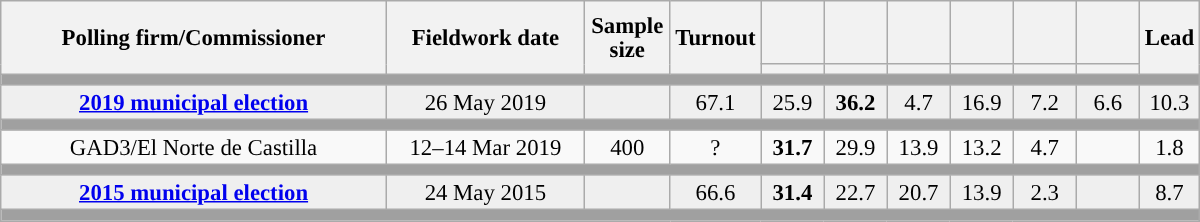<table class="wikitable collapsible collapsed" style="text-align:center; font-size:95%; line-height:16px;">
<tr style="height:42px;">
<th style="width:250px;" rowspan="2">Polling firm/Commissioner</th>
<th style="width:125px;" rowspan="2">Fieldwork date</th>
<th style="width:50px;" rowspan="2">Sample size</th>
<th style="width:45px;" rowspan="2">Turnout</th>
<th style="width:35px;"></th>
<th style="width:35px;"></th>
<th style="width:35px;"></th>
<th style="width:35px;"></th>
<th style="width:35px;"></th>
<th style="width:35px;"></th>
<th style="width:30px;" rowspan="2">Lead</th>
</tr>
<tr>
<th style="color:inherit;background:"></th>
<th style="color:inherit;background:"></th>
<th style="color:inherit;background:"></th>
<th style="color:inherit;background:"></th>
<th style="color:inherit;background:"></th>
<th style="color:inherit;background:"></th>
</tr>
<tr>
<td colspan="11" style="background:#A0A0A0"></td>
</tr>
<tr style="background:#EFEFEF;">
<td><strong><a href='#'>2019 municipal election</a></strong></td>
<td>26 May 2019</td>
<td></td>
<td>67.1</td>
<td>25.9<br></td>
<td><strong>36.2</strong><br></td>
<td>4.7<br></td>
<td>16.9<br></td>
<td>7.2<br></td>
<td>6.6<br></td>
<td style="background:">10.3</td>
</tr>
<tr>
<td colspan="11" style="background:#A0A0A0"></td>
</tr>
<tr>
<td>GAD3/El Norte de Castilla</td>
<td>12–14 Mar 2019</td>
<td>400</td>
<td>?</td>
<td><strong>31.7</strong><br></td>
<td>29.9<br></td>
<td>13.9<br></td>
<td>13.2<br></td>
<td>4.7<br></td>
<td></td>
<td style="background:">1.8</td>
</tr>
<tr>
<td colspan="11" style="background:#A0A0A0"></td>
</tr>
<tr style="background:#EFEFEF;">
<td><strong><a href='#'>2015 municipal election</a></strong></td>
<td>24 May 2015</td>
<td></td>
<td>66.6</td>
<td><strong>31.4</strong><br></td>
<td>22.7<br></td>
<td>20.7<br></td>
<td>13.9<br></td>
<td>2.3<br></td>
<td></td>
<td style="background:">8.7</td>
</tr>
<tr>
<td colspan="11" style="background:#A0A0A0"></td>
</tr>
</table>
